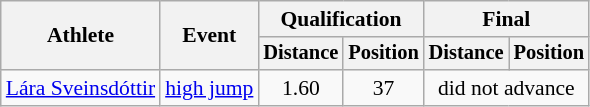<table class="wikitable" style="font-size:90%">
<tr>
<th rowspan="2">Athlete</th>
<th rowspan="2">Event</th>
<th colspan="2">Qualification</th>
<th colspan="2">Final</th>
</tr>
<tr style="font-size:95%">
<th>Distance</th>
<th>Position</th>
<th>Distance</th>
<th>Position</th>
</tr>
<tr align=center>
<td align=left><a href='#'>Lára Sveinsdóttir</a></td>
<td align=left><a href='#'>high jump</a></td>
<td>1.60</td>
<td>37</td>
<td colspan=2>did not advance</td>
</tr>
</table>
